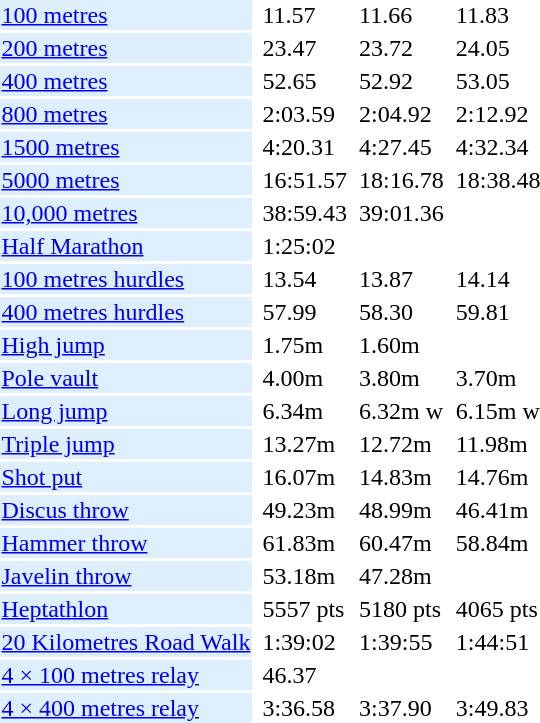<table>
<tr>
<td bgcolor = DDEEFF><a href='#'>100 metres</a></td>
<td></td>
<td>11.57</td>
<td></td>
<td>11.66</td>
<td></td>
<td>11.83</td>
</tr>
<tr>
<td bgcolor = DDEEFF><a href='#'>200 metres</a></td>
<td></td>
<td>23.47</td>
<td></td>
<td>23.72</td>
<td></td>
<td>24.05</td>
</tr>
<tr>
<td bgcolor = DDEEFF><a href='#'>400 metres</a></td>
<td></td>
<td>52.65</td>
<td></td>
<td>52.92</td>
<td></td>
<td>53.05</td>
</tr>
<tr>
<td bgcolor = DDEEFF><a href='#'>800 metres</a></td>
<td></td>
<td>2:03.59</td>
<td></td>
<td>2:04.92</td>
<td></td>
<td>2:12.92</td>
</tr>
<tr>
<td bgcolor = DDEEFF><a href='#'>1500 metres</a></td>
<td></td>
<td>4:20.31</td>
<td></td>
<td>4:27.45</td>
<td></td>
<td>4:32.34</td>
</tr>
<tr>
<td bgcolor = DDEEFF><a href='#'>5000 metres</a></td>
<td></td>
<td>16:51.57</td>
<td></td>
<td>18:16.78</td>
<td></td>
<td>18:38.48</td>
</tr>
<tr>
<td bgcolor = DDEEFF><a href='#'>10,000 metres</a></td>
<td></td>
<td>38:59.43</td>
<td></td>
<td>39:01.36</td>
<td></td>
<td></td>
</tr>
<tr>
<td bgcolor = DDEEFF><a href='#'>Half Marathon</a></td>
<td></td>
<td>1:25:02</td>
<td></td>
<td></td>
<td></td>
<td></td>
</tr>
<tr>
<td bgcolor = DDEEFF><a href='#'>100 metres hurdles</a></td>
<td></td>
<td>13.54</td>
<td></td>
<td>13.87</td>
<td></td>
<td>14.14</td>
</tr>
<tr>
<td bgcolor = DDEEFF><a href='#'>400 metres hurdles</a></td>
<td></td>
<td>57.99</td>
<td></td>
<td>58.30</td>
<td></td>
<td>59.81</td>
</tr>
<tr>
<td bgcolor = DDEEFF><a href='#'>High jump</a></td>
<td></td>
<td>1.75m</td>
<td></td>
<td>1.60m</td>
<td></td>
<td></td>
</tr>
<tr>
<td bgcolor = DDEEFF><a href='#'>Pole vault</a></td>
<td></td>
<td>4.00m</td>
<td></td>
<td>3.80m</td>
<td></td>
<td>3.70m</td>
</tr>
<tr>
<td bgcolor = DDEEFF><a href='#'>Long jump</a></td>
<td></td>
<td>6.34m</td>
<td></td>
<td>6.32m w</td>
<td></td>
<td>6.15m w</td>
</tr>
<tr>
<td bgcolor = DDEEFF><a href='#'>Triple jump</a></td>
<td></td>
<td>13.27m</td>
<td></td>
<td>12.72m</td>
<td></td>
<td>11.98m</td>
</tr>
<tr>
<td bgcolor = DDEEFF><a href='#'>Shot put</a></td>
<td></td>
<td>16.07m</td>
<td></td>
<td>14.83m</td>
<td></td>
<td>14.76m</td>
</tr>
<tr>
<td bgcolor = DDEEFF><a href='#'>Discus throw</a></td>
<td></td>
<td>49.23m</td>
<td></td>
<td>48.99m</td>
<td></td>
<td>46.41m</td>
</tr>
<tr>
<td bgcolor = DDEEFF><a href='#'>Hammer throw</a></td>
<td></td>
<td>61.83m</td>
<td></td>
<td>60.47m</td>
<td></td>
<td>58.84m</td>
</tr>
<tr>
<td bgcolor = DDEEFF><a href='#'>Javelin throw</a></td>
<td></td>
<td>53.18m</td>
<td></td>
<td>47.28m</td>
<td></td>
<td></td>
</tr>
<tr>
<td bgcolor = DDEEFF><a href='#'>Heptathlon</a></td>
<td></td>
<td>5557 pts</td>
<td></td>
<td>5180 pts</td>
<td></td>
<td>4065 pts</td>
</tr>
<tr>
<td bgcolor = DDEEFF><a href='#'>20 Kilometres Road Walk</a></td>
<td></td>
<td>1:39:02</td>
<td></td>
<td>1:39:55</td>
<td></td>
<td>1:44:51</td>
</tr>
<tr>
<td bgcolor = DDEEFF><a href='#'>4 × 100 metres relay</a></td>
<td></td>
<td>46.37</td>
<td></td>
<td></td>
<td></td>
<td></td>
</tr>
<tr>
<td bgcolor = DDEEFF><a href='#'>4 × 400 metres relay</a></td>
<td></td>
<td>3:36.58</td>
<td></td>
<td>3:37.90</td>
<td></td>
<td>3:49.83</td>
</tr>
</table>
